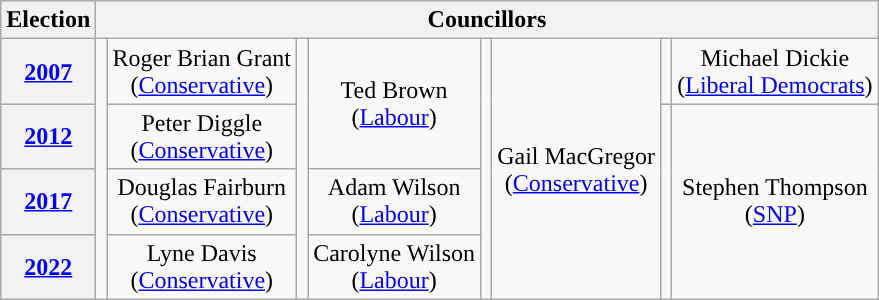<table class="wikitable" style="text-align:center">
<tr>
<th>Election</th>
<th colspan=8>Councillors</th>
</tr>
<tr>
<th><a href='#'>2007</a></th>
<td rowspan=4; style="background-color: "></td>
<td>Roger Brian Grant<br>(<a href='#'>Conservative</a>)</td>
<td rowspan=4; style="background-color: "></td>
<td rowspan=2>Ted Brown<br>(<a href='#'>Labour</a>)</td>
<td rowspan=4; style="background-color: "></td>
<td rowspan=4>Gail MacGregor<br>(<a href='#'>Conservative</a>)</td>
<td style="background-color: "></td>
<td>Michael Dickie<br>(<a href='#'>Liberal Democrats</a>)</td>
</tr>
<tr>
<th><a href='#'>2012</a></th>
<td>Peter Diggle<br>(<a href='#'>Conservative</a>)</td>
<td rowspan=3; style="background-color: "></td>
<td rowspan=3>Stephen Thompson<br>(<a href='#'>SNP</a>)</td>
</tr>
<tr>
<th><a href='#'>2017</a></th>
<td>Douglas Fairburn<br>(<a href='#'>Conservative</a>)</td>
<td>Adam Wilson<br>(<a href='#'>Labour</a>)</td>
</tr>
<tr>
<th><a href='#'>2022</a></th>
<td>Lyne Davis<br>(<a href='#'>Conservative</a>)</td>
<td>Carolyne Wilson<br>(<a href='#'>Labour</a>)</td>
</tr>
</table>
